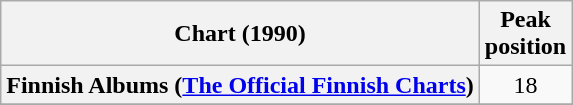<table class="wikitable sortable plainrowheaders" style="text-align:center">
<tr>
<th scope="col">Chart (1990)</th>
<th scope="col">Peak<br>position</th>
</tr>
<tr>
<th scope="row">Finnish Albums (<a href='#'>The Official Finnish Charts</a>)</th>
<td align="center">18</td>
</tr>
<tr>
</tr>
<tr>
</tr>
</table>
